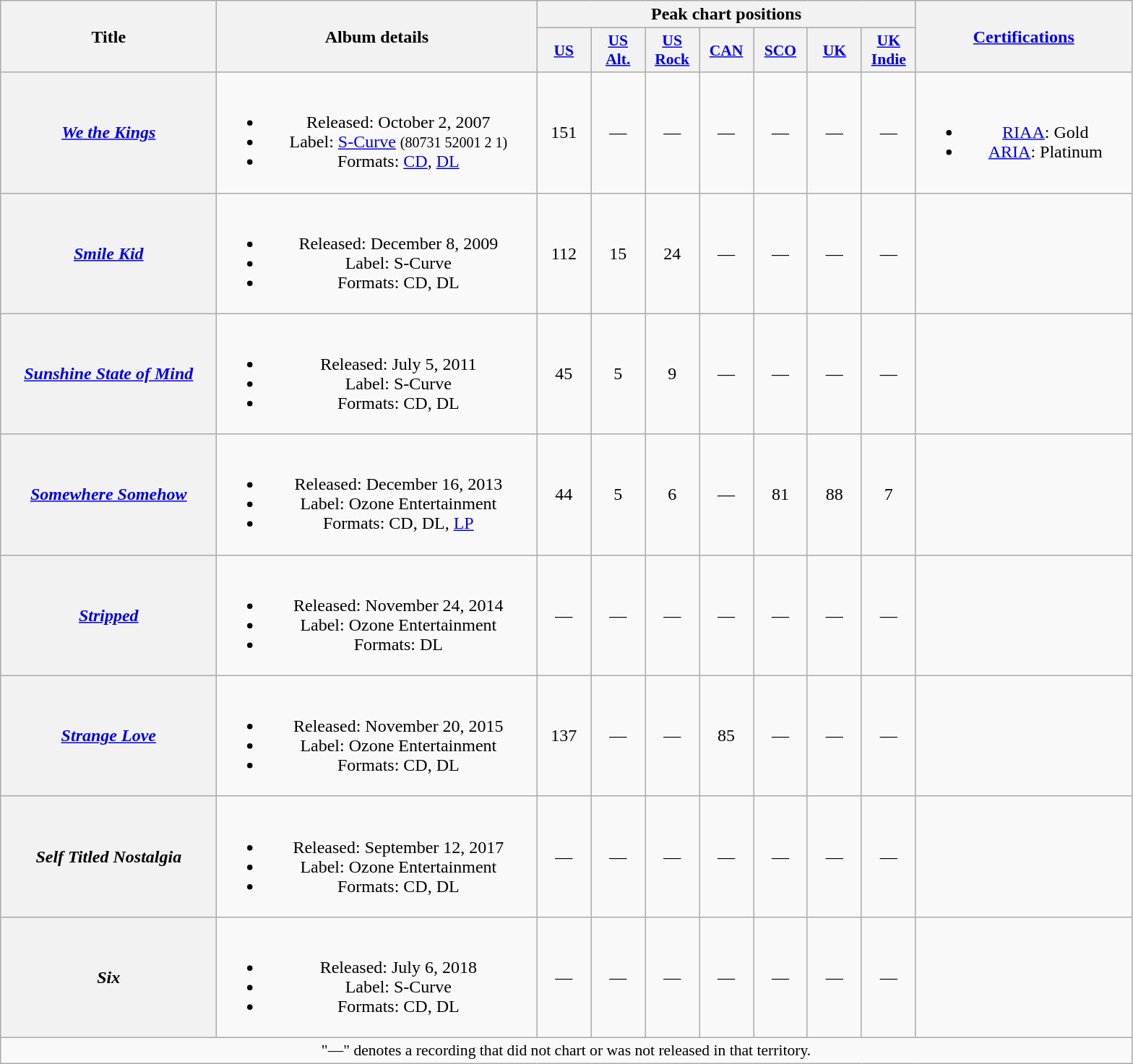<table class="wikitable plainrowheaders" style="text-align:center;">
<tr>
<th scope="col" rowspan="2" style="width:12em;">Title</th>
<th scope="col" rowspan="2" style="width:18em;">Album details</th>
<th scope="col" colspan="7">Peak chart positions</th>
<th scope="col" rowspan="2" style="width:12em;"><a href='#'>Certifications</a></th>
</tr>
<tr>
<th scope="col" style="width:3em;font-size:90%;"><a href='#'>US</a><br></th>
<th scope="col" style="width:3em;font-size:90%;"><a href='#'>US<br>Alt.</a><br></th>
<th scope="col" style="width:3em;font-size:90%;"><a href='#'>US<br>Rock</a><br></th>
<th scope="col" style="width:3em;font-size:90%;"><a href='#'>CAN</a><br></th>
<th scope="col" style="width:3em;font-size:90%;"><a href='#'>SCO</a><br></th>
<th scope="col" style="width:3em;font-size:90%;"><a href='#'>UK</a><br></th>
<th scope="col" style="width:3em;font-size:90%;"><a href='#'>UK Indie</a><br></th>
</tr>
<tr>
<th scope="row"><em><a href='#'>We the Kings</a></em></th>
<td><br><ul><li>Released: October 2, 2007</li><li>Label: <a href='#'>S-Curve</a> <small>(80731 52001 2 1)</small></li><li>Formats: <a href='#'>CD</a>, <a href='#'>DL</a></li></ul></td>
<td>151</td>
<td>—</td>
<td>—</td>
<td>—</td>
<td>—</td>
<td>—</td>
<td>—</td>
<td><br><ul><li><a href='#'>RIAA</a>: Gold</li><li><a href='#'>ARIA</a>: Platinum</li></ul></td>
</tr>
<tr>
<th scope="row"><em><a href='#'>Smile Kid</a></em></th>
<td><br><ul><li>Released: December 8, 2009</li><li>Label: S-Curve</li><li>Formats: CD, DL</li></ul></td>
<td>112</td>
<td>15</td>
<td>24</td>
<td>—</td>
<td>—</td>
<td>—</td>
<td>—</td>
<td></td>
</tr>
<tr>
<th scope="row"><em><a href='#'>Sunshine State of Mind</a></em></th>
<td><br><ul><li>Released: July 5, 2011</li><li>Label: S-Curve</li><li>Formats: CD, DL</li></ul></td>
<td>45</td>
<td>5</td>
<td>9</td>
<td>—</td>
<td>—</td>
<td>—</td>
<td>—</td>
<td></td>
</tr>
<tr>
<th scope="row"><em><a href='#'>Somewhere Somehow</a></em></th>
<td><br><ul><li>Released: December 16, 2013</li><li>Label: Ozone Entertainment</li><li>Formats: CD, DL, <a href='#'>LP</a></li></ul></td>
<td>44</td>
<td>5</td>
<td>6</td>
<td>—</td>
<td>81</td>
<td>88</td>
<td>7</td>
<td></td>
</tr>
<tr>
<th scope="row"><em><a href='#'>Stripped</a></em></th>
<td><br><ul><li>Released: November 24, 2014</li><li>Label: Ozone Entertainment</li><li>Formats: DL</li></ul></td>
<td>—</td>
<td>—</td>
<td>—</td>
<td>—</td>
<td>—</td>
<td>—</td>
<td>—</td>
<td></td>
</tr>
<tr>
<th scope="row"><em><a href='#'>Strange Love</a></em></th>
<td><br><ul><li>Released: November 20, 2015</li><li>Label: Ozone Entertainment</li><li>Formats: CD, DL</li></ul></td>
<td>137</td>
<td>—</td>
<td>—</td>
<td>85</td>
<td>—</td>
<td>—</td>
<td>—</td>
<td></td>
</tr>
<tr>
<th scope="row"><em>Self Titled Nostalgia</em></th>
<td><br><ul><li>Released: September 12, 2017</li><li>Label: Ozone Entertainment</li><li>Formats: CD, DL</li></ul></td>
<td>—</td>
<td>—</td>
<td>—</td>
<td>—</td>
<td>—</td>
<td>—</td>
<td>—</td>
<td></td>
</tr>
<tr>
<th scope="row"><em>Six</em></th>
<td><br><ul><li>Released: July 6, 2018</li><li>Label: S-Curve</li><li>Formats: CD, DL</li></ul></td>
<td>—</td>
<td>—</td>
<td>—</td>
<td>—</td>
<td>—</td>
<td>—</td>
<td>—</td>
<td></td>
</tr>
<tr>
<td colspan="10" style="font-size:90%">"—" denotes a recording that did not chart or was not released in that territory.</td>
</tr>
</table>
